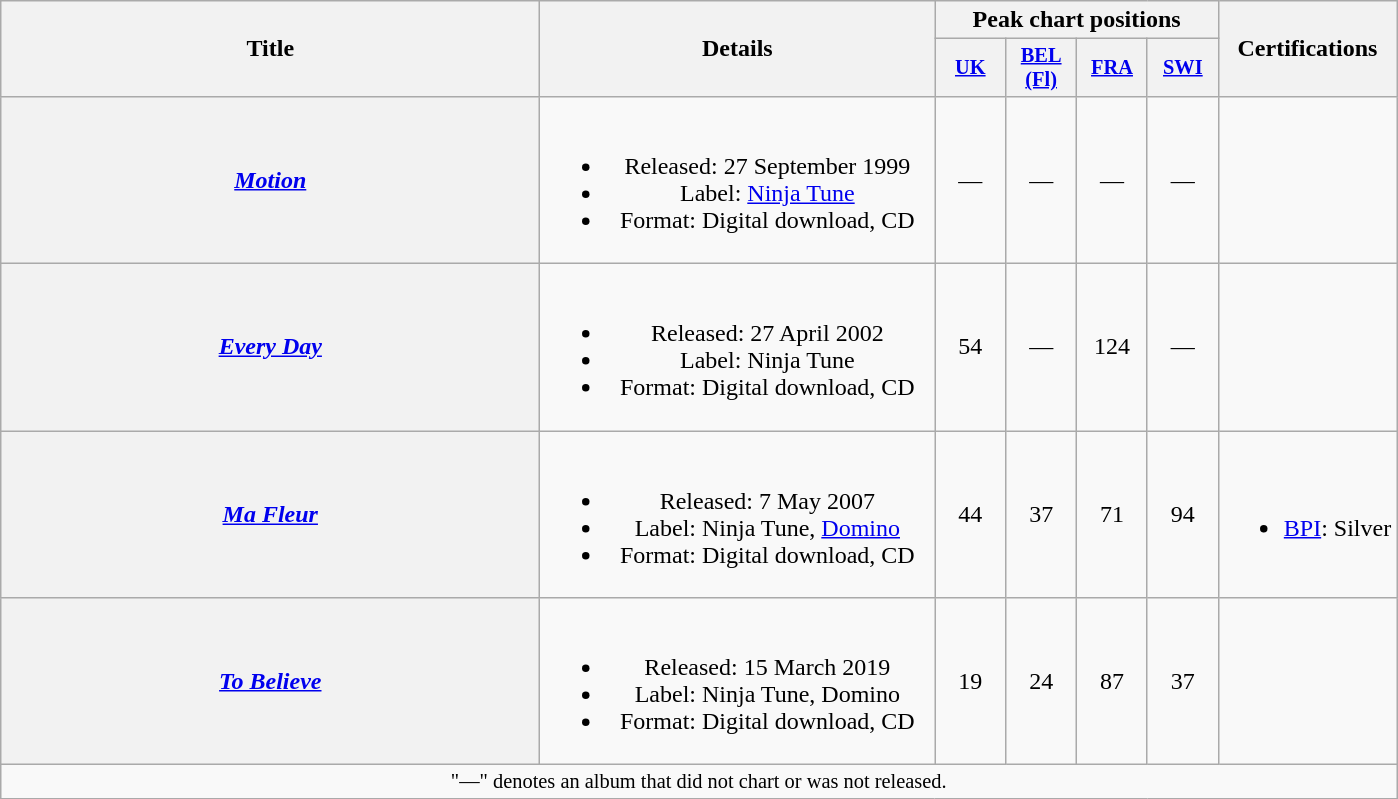<table class="wikitable plainrowheaders" style="text-align:center;">
<tr>
<th scope="col" rowspan="2" style="width:22em;">Title</th>
<th scope="col" rowspan="2" style="width:16em;">Details</th>
<th scope="col" colspan="4">Peak chart positions</th>
<th scope="col" rowspan="2">Certifications</th>
</tr>
<tr>
<th scope="col" style="width:3em;font-size:85%;"><a href='#'>UK</a><br></th>
<th scope="col" style="width:3em;font-size:85%;"><a href='#'>BEL<br>(Fl)</a><br></th>
<th scope="col" style="width:3em;font-size:85%;"><a href='#'>FRA</a><br></th>
<th scope="col" style="width:3em;font-size:85%;"><a href='#'>SWI</a><br></th>
</tr>
<tr>
<th scope="row"><em><a href='#'>Motion</a></em></th>
<td><br><ul><li>Released: 27 September 1999</li><li>Label: <a href='#'>Ninja Tune</a></li><li>Format: Digital download, CD</li></ul></td>
<td>—</td>
<td>—</td>
<td>—</td>
<td>—</td>
<td></td>
</tr>
<tr>
<th scope="row"><em><a href='#'>Every Day</a></em></th>
<td><br><ul><li>Released: 27 April 2002</li><li>Label: Ninja Tune</li><li>Format: Digital download, CD</li></ul></td>
<td>54</td>
<td>—</td>
<td>124</td>
<td>—</td>
<td></td>
</tr>
<tr>
<th scope="row"><em><a href='#'>Ma Fleur</a></em></th>
<td><br><ul><li>Released: 7 May 2007</li><li>Label: Ninja Tune, <a href='#'>Domino</a></li><li>Format: Digital download, CD</li></ul></td>
<td>44</td>
<td>37</td>
<td>71</td>
<td>94</td>
<td><br><ul><li><a href='#'>BPI</a>: Silver</li></ul></td>
</tr>
<tr>
<th scope="row"><em><a href='#'>To Believe</a></em></th>
<td><br><ul><li>Released: 15 March 2019</li><li>Label: Ninja Tune, Domino</li><li>Format: Digital download, CD</li></ul></td>
<td>19</td>
<td>24</td>
<td>87</td>
<td>37</td>
<td></td>
</tr>
<tr>
<td colspan="20" style="font-size:85%;">"—" denotes an album that did not chart or was not released.</td>
</tr>
</table>
